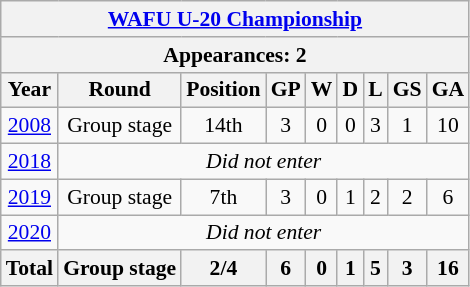<table class="wikitable" style="text-align: center;font-size:90%;">
<tr>
<th colspan=9><a href='#'>WAFU U-20 Championship</a></th>
</tr>
<tr>
<th colspan=9>Appearances: 2</th>
</tr>
<tr>
<th>Year</th>
<th>Round</th>
<th>Position</th>
<th>GP</th>
<th>W</th>
<th>D</th>
<th>L</th>
<th>GS</th>
<th>GA</th>
</tr>
<tr>
<td> <a href='#'>2008</a></td>
<td>Group stage</td>
<td>14th</td>
<td>3</td>
<td>0</td>
<td>0</td>
<td>3</td>
<td>1</td>
<td>10</td>
</tr>
<tr>
<td> <a href='#'>2018</a></td>
<td colspan=8><em>Did not enter</em></td>
</tr>
<tr>
<td> <a href='#'>2019</a></td>
<td>Group stage</td>
<td>7th</td>
<td>3</td>
<td>0</td>
<td>1</td>
<td>2</td>
<td>2</td>
<td>6</td>
</tr>
<tr>
<td> <a href='#'>2020</a></td>
<td colspan=8><em>Did not enter</em></td>
</tr>
<tr>
<th>Total</th>
<th>Group stage</th>
<th>2/4</th>
<th>6</th>
<th>0</th>
<th>1</th>
<th>5</th>
<th>3</th>
<th>16</th>
</tr>
</table>
